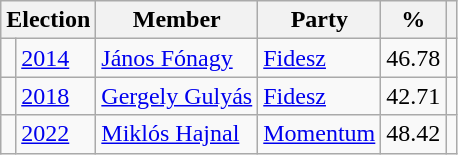<table class=wikitable>
<tr>
<th colspan=2>Election</th>
<th>Member</th>
<th>Party</th>
<th>%</th>
<th></th>
</tr>
<tr>
<td bgcolor=></td>
<td><a href='#'>2014</a></td>
<td><a href='#'>János Fónagy</a></td>
<td><a href='#'>Fidesz</a></td>
<td align=right>46.78</td>
<td align=center></td>
</tr>
<tr>
<td bgcolor=></td>
<td><a href='#'>2018</a></td>
<td><a href='#'>Gergely Gulyás</a></td>
<td><a href='#'>Fidesz</a></td>
<td align=right>42.71</td>
<td align=center></td>
</tr>
<tr>
<td bgcolor=></td>
<td><a href='#'>2022</a></td>
<td><a href='#'>Miklós Hajnal</a></td>
<td><a href='#'>Momentum</a></td>
<td align=right>48.42</td>
<td align=center></td>
</tr>
</table>
